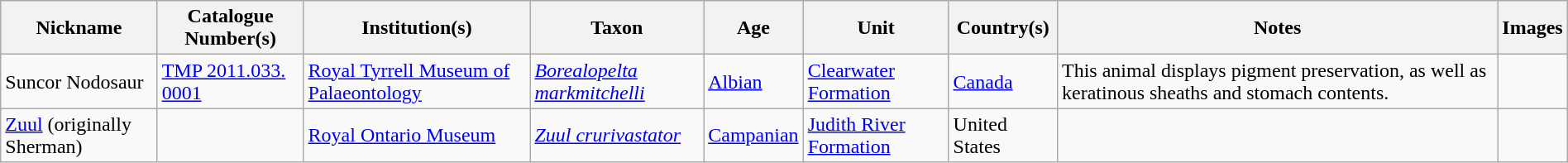<table class="wikitable sortable" align="center" width="100%">
<tr>
<th>Nickname</th>
<th>Catalogue Number(s)</th>
<th>Institution(s)</th>
<th>Taxon</th>
<th>Age</th>
<th>Unit</th>
<th>Country(s)</th>
<th>Notes</th>
<th>Images</th>
</tr>
<tr>
<td>Suncor Nodosaur</td>
<td><a href='#'>TMP 2011.033. 0001</a><br>




</td>
<td><a href='#'>Royal Tyrrell Museum of Palaeontology</a></td>
<td><em><a href='#'>Borealopelta markmitchelli</a></em></td>
<td><a href='#'>Albian</a></td>
<td><a href='#'>Clearwater Formation</a></td>
<td><a href='#'>Canada</a></td>
<td>This animal displays pigment preservation, as well as keratinous sheaths and stomach contents.</td>
<td></td>
</tr>
<tr>
<td><a href='#'>Zuul</a> (originally Sherman)</td>
<td></td>
<td><a href='#'>Royal Ontario Museum</a></td>
<td><em><a href='#'>Zuul crurivastator</a></em></td>
<td><a href='#'>Campanian</a></td>
<td><a href='#'>Judith River Formation</a></td>
<td>United States</td>
<td></td>
<td></td>
</tr>
</table>
